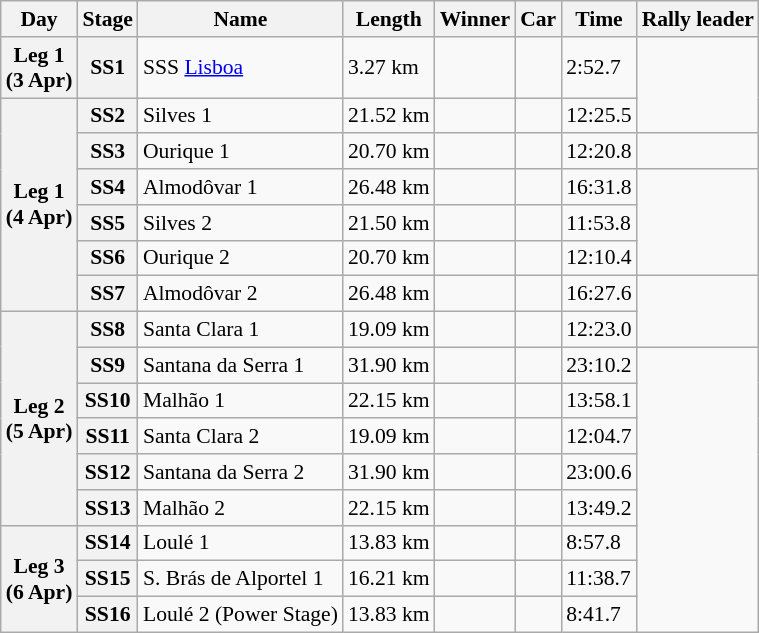<table class="wikitable" style="text-align: left; font-size: 90%; max-width: 950px;">
<tr>
<th>Day</th>
<th>Stage</th>
<th>Name</th>
<th>Length</th>
<th>Winner</th>
<th>Car</th>
<th>Time</th>
<th>Rally leader</th>
</tr>
<tr>
<th>Leg 1<br>(3 Apr)</th>
<th>SS1</th>
<td>SSS <a href='#'>Lisboa</a></td>
<td>3.27 km</td>
<td></td>
<td></td>
<td>2:52.7</td>
<td rowspan=2></td>
</tr>
<tr>
<th rowspan=6>Leg 1<br>(4 Apr)</th>
<th>SS2</th>
<td>Silves 1</td>
<td>21.52 km</td>
<td></td>
<td></td>
<td>12:25.5</td>
</tr>
<tr>
<th>SS3</th>
<td>Ourique 1</td>
<td>20.70 km</td>
<td></td>
<td></td>
<td>12:20.8</td>
<td></td>
</tr>
<tr>
<th>SS4</th>
<td>Almodôvar 1</td>
<td>26.48 km</td>
<td></td>
<td></td>
<td>16:31.8</td>
<td rowspan="3"></td>
</tr>
<tr>
<th>SS5</th>
<td>Silves 2</td>
<td>21.50 km</td>
<td></td>
<td></td>
<td>11:53.8</td>
</tr>
<tr>
<th>SS6</th>
<td>Ourique 2</td>
<td>20.70 km</td>
<td></td>
<td></td>
<td>12:10.4</td>
</tr>
<tr>
<th>SS7</th>
<td>Almodôvar 2</td>
<td>26.48 km</td>
<td></td>
<td></td>
<td>16:27.6</td>
<td rowspan="2"></td>
</tr>
<tr>
<th rowspan=6>Leg 2<br>(5 Apr)</th>
<th>SS8</th>
<td>Santa Clara 1</td>
<td>19.09 km</td>
<td></td>
<td></td>
<td>12:23.0</td>
</tr>
<tr>
<th>SS9</th>
<td>Santana da Serra 1</td>
<td>31.90 km</td>
<td></td>
<td></td>
<td>23:10.2</td>
<td rowspan=8></td>
</tr>
<tr>
<th>SS10</th>
<td>Malhão 1</td>
<td>22.15 km</td>
<td></td>
<td></td>
<td>13:58.1</td>
</tr>
<tr>
<th>SS11</th>
<td>Santa Clara 2</td>
<td>19.09 km</td>
<td></td>
<td></td>
<td>12:04.7</td>
</tr>
<tr>
<th>SS12</th>
<td>Santana da Serra 2</td>
<td>31.90 km</td>
<td></td>
<td></td>
<td>23:00.6</td>
</tr>
<tr>
<th>SS13</th>
<td>Malhão 2</td>
<td>22.15 km</td>
<td></td>
<td></td>
<td>13:49.2</td>
</tr>
<tr>
<th rowspan=3>Leg 3<br>(6 Apr)</th>
<th>SS14</th>
<td>Loulé 1</td>
<td>13.83 km</td>
<td></td>
<td></td>
<td>8:57.8</td>
</tr>
<tr>
<th>SS15</th>
<td>S. Brás de Alportel 1</td>
<td>16.21 km</td>
<td></td>
<td></td>
<td>11:38.7</td>
</tr>
<tr>
<th>SS16</th>
<td>Loulé 2 (Power Stage)</td>
<td>13.83 km</td>
<td></td>
<td></td>
<td>8:41.7</td>
</tr>
</table>
